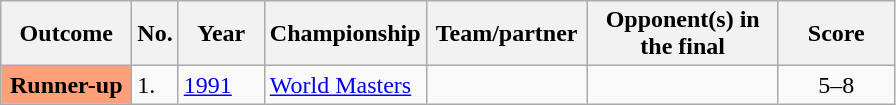<table class="sortable wikitable plainrowheaders">
<tr>
<th scope="col" width="80">Outcome</th>
<th scope="col" width="20">No.</th>
<th scope="col" width="50">Year</th>
<th scope="col" width="100">Championship</th>
<th scope="col" width="100">Team/partner</th>
<th scope="col" width="120">Opponent(s) in the final</th>
<th scope="col" align="center" width="70">Score</th>
</tr>
<tr>
<th scope="row" style="background:#ffa07a;">Runner-up</th>
<td>1.</td>
<td><a href='#'>1991</a></td>
<td><a href='#'>World Masters</a></td>
<td></td>
<td> <br> </td>
<td align="center">5–8</td>
</tr>
</table>
